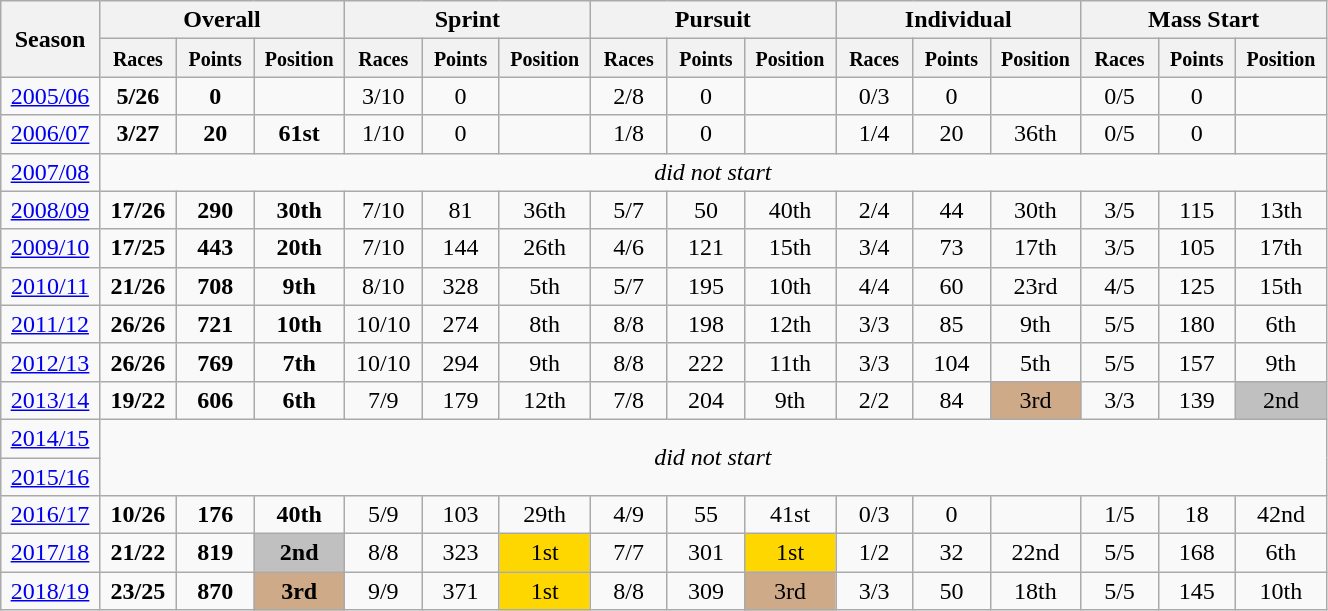<table class="wikitable" style="text-align:center;" width="70%">
<tr class="hintergrundfarbe5">
<th rowspan="2" style="width:4%;">Season</th>
<th colspan="3">Overall</th>
<th colspan="3">Sprint</th>
<th colspan="3">Pursuit</th>
<th colspan="3">Individual</th>
<th colspan="3">Mass Start</th>
</tr>
<tr class="hintergrundfarbe5">
<th style="width:5%;"><small>Races</small></th>
<th style="width:5%;"><small>Points</small></th>
<th style="width:5%;"><small>Position</small></th>
<th style="width:5%;"><small>Races</small></th>
<th style="width:5%;"><small>Points</small></th>
<th style="width:5%;"><small>Position</small></th>
<th style="width:5%;"><small>Races</small></th>
<th style="width:5%;"><small>Points</small></th>
<th style="width:5%;"><small>Position</small></th>
<th style="width:5%;"><small>Races</small></th>
<th style="width:5%;"><small>Points</small></th>
<th style="width:5%;"><small>Position</small></th>
<th style="width:5%;"><small>Races</small></th>
<th style="width:5%;"><small>Points</small></th>
<th style="width:5%;"><small>Position</small></th>
</tr>
<tr>
<td><a href='#'>2005/06</a></td>
<td><strong>5/26</strong></td>
<td><strong>0</strong></td>
<td><strong></strong></td>
<td>3/10</td>
<td>0</td>
<td></td>
<td>2/8</td>
<td>0</td>
<td></td>
<td>0/3</td>
<td>0</td>
<td></td>
<td>0/5</td>
<td>0</td>
<td></td>
</tr>
<tr>
<td><a href='#'>2006/07</a></td>
<td><strong>3/27</strong></td>
<td><strong>20</strong></td>
<td><strong>61st</strong></td>
<td>1/10</td>
<td>0</td>
<td></td>
<td>1/8</td>
<td>0</td>
<td></td>
<td>1/4</td>
<td>20</td>
<td>36th</td>
<td>0/5</td>
<td>0</td>
<td></td>
</tr>
<tr>
<td><a href='#'>2007/08</a></td>
<td colspan=15><em>did not start</em></td>
</tr>
<tr>
<td><a href='#'>2008/09</a></td>
<td><strong>17/26</strong></td>
<td><strong>290</strong></td>
<td><strong>30th</strong></td>
<td>7/10</td>
<td>81</td>
<td>36th</td>
<td>5/7</td>
<td>50</td>
<td>40th</td>
<td>2/4</td>
<td>44</td>
<td>30th</td>
<td>3/5</td>
<td>115</td>
<td>13th</td>
</tr>
<tr>
<td><a href='#'>2009/10</a></td>
<td><strong>17/25</strong></td>
<td><strong>443</strong></td>
<td><strong>20th</strong></td>
<td>7/10</td>
<td>144</td>
<td>26th</td>
<td>4/6</td>
<td>121</td>
<td>15th</td>
<td>3/4</td>
<td>73</td>
<td>17th</td>
<td>3/5</td>
<td>105</td>
<td>17th</td>
</tr>
<tr>
<td><a href='#'>2010/11</a></td>
<td><strong>21/26</strong></td>
<td><strong>708</strong></td>
<td><strong>9th</strong></td>
<td>8/10</td>
<td>328</td>
<td>5th</td>
<td>5/7</td>
<td>195</td>
<td>10th</td>
<td>4/4</td>
<td>60</td>
<td>23rd</td>
<td>4/5</td>
<td>125</td>
<td>15th</td>
</tr>
<tr>
<td><a href='#'>2011/12</a></td>
<td><strong>26/26</strong></td>
<td><strong>721</strong></td>
<td><strong>10th</strong></td>
<td>10/10</td>
<td>274</td>
<td>8th</td>
<td>8/8</td>
<td>198</td>
<td>12th</td>
<td>3/3</td>
<td>85</td>
<td>9th</td>
<td>5/5</td>
<td>180</td>
<td>6th</td>
</tr>
<tr>
<td><a href='#'>2012/13</a></td>
<td><strong>26/26</strong></td>
<td><strong>769</strong></td>
<td><strong>7th</strong></td>
<td>10/10</td>
<td>294</td>
<td>9th</td>
<td>8/8</td>
<td>222</td>
<td>11th</td>
<td>3/3</td>
<td>104</td>
<td>5th</td>
<td>5/5</td>
<td>157</td>
<td>9th</td>
</tr>
<tr>
<td><a href='#'>2013/14</a></td>
<td><strong>19/22</strong></td>
<td><strong>606</strong></td>
<td><strong>6th</strong></td>
<td>7/9</td>
<td>179</td>
<td>12th</td>
<td>7/8</td>
<td>204</td>
<td>9th</td>
<td>2/2</td>
<td>84</td>
<td style="background:#cfaa88;">3rd</td>
<td>3/3</td>
<td>139</td>
<td style="background:silver;">2nd</td>
</tr>
<tr>
<td><a href='#'>2014/15</a></td>
<td rowspan=2 colspan=15><em>did not start</em></td>
</tr>
<tr>
<td><a href='#'>2015/16</a></td>
</tr>
<tr>
<td><a href='#'>2016/17</a></td>
<td><strong>10/26</strong></td>
<td><strong>176</strong></td>
<td><strong>40th</strong></td>
<td>5/9</td>
<td>103</td>
<td>29th</td>
<td>4/9</td>
<td>55</td>
<td>41st</td>
<td>0/3</td>
<td>0</td>
<td></td>
<td>1/5</td>
<td>18</td>
<td>42nd</td>
</tr>
<tr>
<td><a href='#'>2017/18</a></td>
<td><strong>21/22</strong></td>
<td><strong>819</strong></td>
<td style="background:silver;"><strong>2nd</strong></td>
<td>8/8</td>
<td>323</td>
<td style="background:gold;">1st</td>
<td>7/7</td>
<td>301</td>
<td style="background:gold;">1st</td>
<td>1/2</td>
<td>32</td>
<td>22nd</td>
<td>5/5</td>
<td>168</td>
<td>6th</td>
</tr>
<tr>
<td><a href='#'>2018/19</a></td>
<td><strong>23/25</strong></td>
<td><strong>870</strong></td>
<td style="background:#cfaa88;"><strong>3rd</strong></td>
<td>9/9</td>
<td>371</td>
<td style="background:gold;">1st</td>
<td>8/8</td>
<td>309</td>
<td style="background:#cfaa88;">3rd</td>
<td>3/3</td>
<td>50</td>
<td>18th</td>
<td>5/5</td>
<td>145</td>
<td>10th</td>
</tr>
</table>
